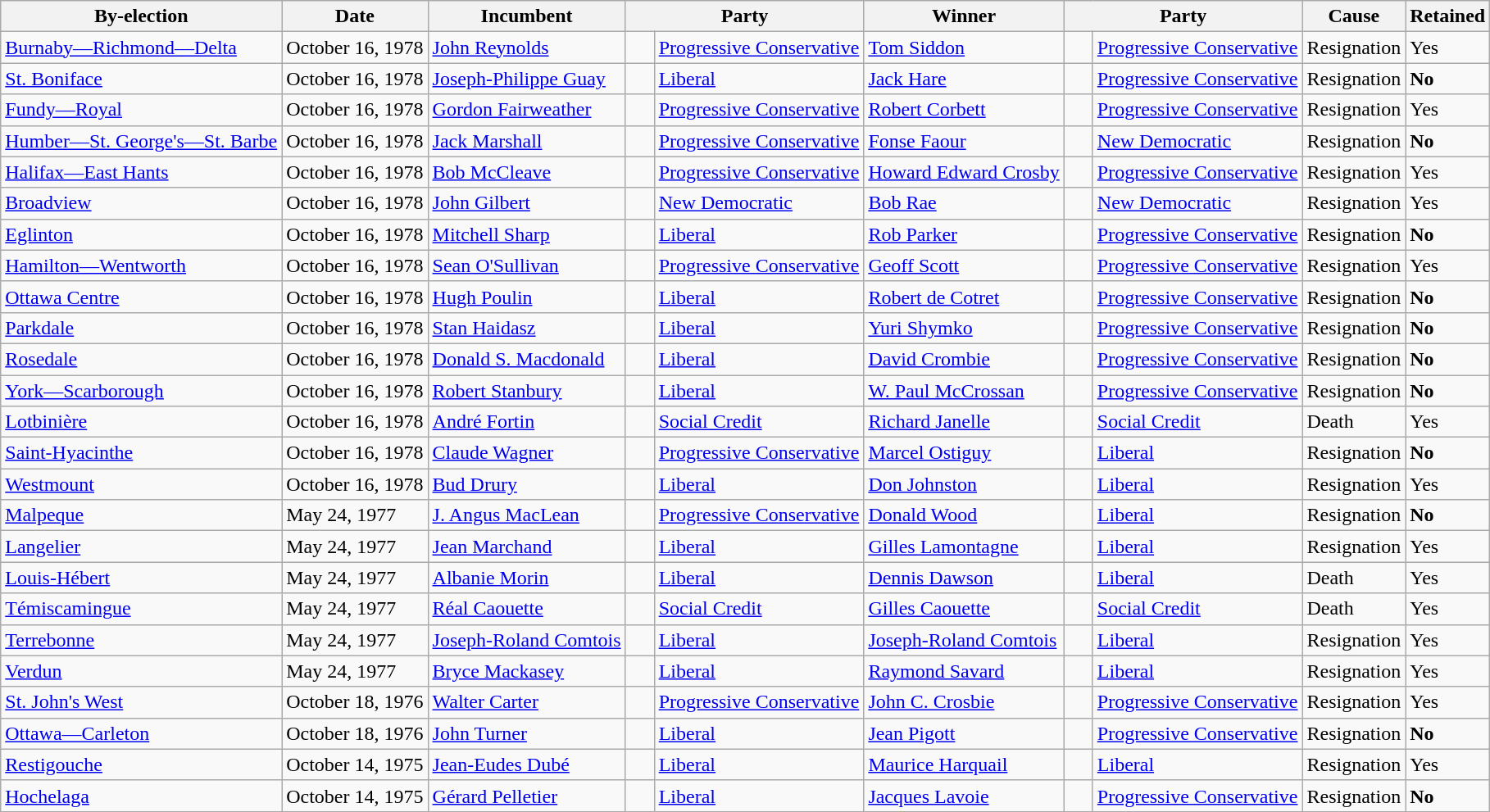<table class="wikitable">
<tr>
<th>By-election</th>
<th>Date</th>
<th>Incumbent</th>
<th colspan=2>Party</th>
<th>Winner</th>
<th colspan=2>Party</th>
<th>Cause</th>
<th>Retained</th>
</tr>
<tr>
<td><a href='#'>Burnaby—Richmond—Delta</a></td>
<td>October 16, 1978</td>
<td><a href='#'>John Reynolds</a></td>
<td>    </td>
<td><a href='#'>Progressive Conservative</a></td>
<td><a href='#'>Tom Siddon</a></td>
<td>    </td>
<td><a href='#'>Progressive Conservative</a></td>
<td>Resignation</td>
<td>Yes</td>
</tr>
<tr>
<td><a href='#'>St. Boniface</a></td>
<td>October 16, 1978</td>
<td><a href='#'>Joseph-Philippe Guay</a></td>
<td>    </td>
<td><a href='#'>Liberal</a></td>
<td><a href='#'>Jack Hare</a></td>
<td>    </td>
<td><a href='#'>Progressive Conservative</a></td>
<td>Resignation</td>
<td><strong>No</strong></td>
</tr>
<tr>
<td><a href='#'>Fundy—Royal</a></td>
<td>October 16, 1978</td>
<td><a href='#'>Gordon Fairweather</a></td>
<td>    </td>
<td><a href='#'>Progressive Conservative</a></td>
<td><a href='#'>Robert Corbett</a></td>
<td>    </td>
<td><a href='#'>Progressive Conservative</a></td>
<td>Resignation</td>
<td>Yes</td>
</tr>
<tr>
<td><a href='#'>Humber—St. George's—St. Barbe</a></td>
<td>October 16, 1978</td>
<td><a href='#'>Jack Marshall</a></td>
<td>    </td>
<td><a href='#'>Progressive Conservative</a></td>
<td><a href='#'>Fonse Faour</a></td>
<td>    </td>
<td><a href='#'>New Democratic</a></td>
<td>Resignation</td>
<td><strong>No</strong></td>
</tr>
<tr>
<td><a href='#'>Halifax—East Hants</a></td>
<td>October 16, 1978</td>
<td><a href='#'>Bob McCleave</a></td>
<td>    </td>
<td><a href='#'>Progressive Conservative</a></td>
<td><a href='#'>Howard Edward Crosby</a></td>
<td>    </td>
<td><a href='#'>Progressive Conservative</a></td>
<td>Resignation</td>
<td>Yes</td>
</tr>
<tr>
<td><a href='#'>Broadview</a></td>
<td>October 16, 1978</td>
<td><a href='#'>John Gilbert</a></td>
<td>    </td>
<td><a href='#'>New Democratic</a></td>
<td><a href='#'>Bob Rae</a></td>
<td>    </td>
<td><a href='#'>New Democratic</a></td>
<td>Resignation</td>
<td>Yes</td>
</tr>
<tr>
<td><a href='#'>Eglinton</a></td>
<td>October 16, 1978</td>
<td><a href='#'>Mitchell Sharp</a></td>
<td>    </td>
<td><a href='#'>Liberal</a></td>
<td><a href='#'>Rob Parker</a></td>
<td>    </td>
<td><a href='#'>Progressive Conservative</a></td>
<td>Resignation</td>
<td><strong>No</strong></td>
</tr>
<tr>
<td><a href='#'>Hamilton—Wentworth</a></td>
<td>October 16, 1978</td>
<td><a href='#'>Sean O'Sullivan</a></td>
<td>    </td>
<td><a href='#'>Progressive Conservative</a></td>
<td><a href='#'>Geoff Scott</a></td>
<td>    </td>
<td><a href='#'>Progressive Conservative</a></td>
<td>Resignation</td>
<td>Yes</td>
</tr>
<tr>
<td><a href='#'>Ottawa Centre</a></td>
<td>October 16, 1978</td>
<td><a href='#'>Hugh Poulin</a></td>
<td>    </td>
<td><a href='#'>Liberal</a></td>
<td><a href='#'>Robert de Cotret</a></td>
<td>    </td>
<td><a href='#'>Progressive Conservative</a></td>
<td>Resignation</td>
<td><strong>No</strong></td>
</tr>
<tr>
<td><a href='#'>Parkdale</a></td>
<td>October 16, 1978</td>
<td><a href='#'>Stan Haidasz</a></td>
<td>    </td>
<td><a href='#'>Liberal</a></td>
<td><a href='#'>Yuri Shymko</a></td>
<td>    </td>
<td><a href='#'>Progressive Conservative</a></td>
<td>Resignation</td>
<td><strong>No</strong></td>
</tr>
<tr>
<td><a href='#'>Rosedale</a></td>
<td>October 16, 1978</td>
<td><a href='#'>Donald S. Macdonald</a></td>
<td>    </td>
<td><a href='#'>Liberal</a></td>
<td><a href='#'>David Crombie</a></td>
<td>    </td>
<td><a href='#'>Progressive Conservative</a></td>
<td>Resignation</td>
<td><strong>No</strong></td>
</tr>
<tr>
<td><a href='#'>York—Scarborough</a></td>
<td>October 16, 1978</td>
<td><a href='#'>Robert Stanbury</a></td>
<td>    </td>
<td><a href='#'>Liberal</a></td>
<td><a href='#'>W. Paul McCrossan</a></td>
<td>    </td>
<td><a href='#'>Progressive Conservative</a></td>
<td>Resignation</td>
<td><strong>No</strong></td>
</tr>
<tr>
<td><a href='#'>Lotbinière</a></td>
<td>October 16, 1978</td>
<td><a href='#'>André Fortin</a></td>
<td>    </td>
<td><a href='#'>Social Credit</a></td>
<td><a href='#'>Richard Janelle</a></td>
<td>    </td>
<td><a href='#'>Social Credit</a></td>
<td>Death</td>
<td>Yes</td>
</tr>
<tr>
<td><a href='#'>Saint-Hyacinthe</a></td>
<td>October 16, 1978</td>
<td><a href='#'>Claude Wagner</a></td>
<td>    </td>
<td><a href='#'>Progressive Conservative</a></td>
<td><a href='#'>Marcel Ostiguy</a></td>
<td>    </td>
<td><a href='#'>Liberal</a></td>
<td>Resignation</td>
<td><strong>No</strong></td>
</tr>
<tr>
<td><a href='#'>Westmount</a></td>
<td>October 16, 1978</td>
<td><a href='#'>Bud Drury</a></td>
<td>    </td>
<td><a href='#'>Liberal</a></td>
<td><a href='#'>Don Johnston</a></td>
<td>    </td>
<td><a href='#'>Liberal</a></td>
<td>Resignation</td>
<td>Yes</td>
</tr>
<tr>
<td><a href='#'>Malpeque</a></td>
<td>May 24, 1977</td>
<td><a href='#'>J. Angus MacLean</a></td>
<td>    </td>
<td><a href='#'>Progressive Conservative</a></td>
<td><a href='#'>Donald Wood</a></td>
<td>    </td>
<td><a href='#'>Liberal</a></td>
<td>Resignation</td>
<td><strong>No</strong></td>
</tr>
<tr>
<td><a href='#'>Langelier</a></td>
<td>May 24, 1977</td>
<td><a href='#'>Jean Marchand</a></td>
<td>    </td>
<td><a href='#'>Liberal</a></td>
<td><a href='#'>Gilles Lamontagne</a></td>
<td>    </td>
<td><a href='#'>Liberal</a></td>
<td>Resignation</td>
<td>Yes</td>
</tr>
<tr>
<td><a href='#'>Louis-Hébert</a></td>
<td>May 24, 1977</td>
<td><a href='#'>Albanie Morin</a></td>
<td>    </td>
<td><a href='#'>Liberal</a></td>
<td><a href='#'>Dennis Dawson</a></td>
<td>    </td>
<td><a href='#'>Liberal</a></td>
<td>Death</td>
<td>Yes</td>
</tr>
<tr>
<td><a href='#'>Témiscamingue</a></td>
<td>May 24, 1977</td>
<td><a href='#'>Réal Caouette</a></td>
<td>    </td>
<td><a href='#'>Social Credit</a></td>
<td><a href='#'>Gilles Caouette</a></td>
<td>    </td>
<td><a href='#'>Social Credit</a></td>
<td>Death</td>
<td>Yes</td>
</tr>
<tr>
<td><a href='#'>Terrebonne</a></td>
<td>May 24, 1977</td>
<td><a href='#'>Joseph-Roland Comtois</a></td>
<td>    </td>
<td><a href='#'>Liberal</a></td>
<td><a href='#'>Joseph-Roland Comtois</a></td>
<td>    </td>
<td><a href='#'>Liberal</a></td>
<td>Resignation</td>
<td>Yes</td>
</tr>
<tr>
<td><a href='#'>Verdun</a></td>
<td>May 24, 1977</td>
<td><a href='#'>Bryce Mackasey</a></td>
<td>    </td>
<td><a href='#'>Liberal</a></td>
<td><a href='#'>Raymond Savard</a></td>
<td>    </td>
<td><a href='#'>Liberal</a></td>
<td>Resignation</td>
<td>Yes</td>
</tr>
<tr>
<td><a href='#'>St. John's West</a></td>
<td>October 18, 1976</td>
<td><a href='#'>Walter Carter</a></td>
<td>    </td>
<td><a href='#'>Progressive Conservative</a></td>
<td><a href='#'>John C. Crosbie</a></td>
<td>    </td>
<td><a href='#'>Progressive Conservative</a></td>
<td>Resignation</td>
<td>Yes</td>
</tr>
<tr>
<td><a href='#'>Ottawa—Carleton</a></td>
<td>October 18, 1976</td>
<td><a href='#'>John Turner</a></td>
<td>    </td>
<td><a href='#'>Liberal</a></td>
<td><a href='#'>Jean Pigott</a></td>
<td>    </td>
<td><a href='#'>Progressive Conservative</a></td>
<td>Resignation</td>
<td><strong>No</strong></td>
</tr>
<tr>
<td><a href='#'>Restigouche</a></td>
<td>October 14, 1975</td>
<td><a href='#'>Jean-Eudes Dubé</a></td>
<td>    </td>
<td><a href='#'>Liberal</a></td>
<td><a href='#'>Maurice Harquail</a></td>
<td>    </td>
<td><a href='#'>Liberal</a></td>
<td>Resignation</td>
<td>Yes</td>
</tr>
<tr>
<td><a href='#'>Hochelaga</a></td>
<td>October 14, 1975</td>
<td><a href='#'>Gérard Pelletier</a></td>
<td>    </td>
<td><a href='#'>Liberal</a></td>
<td><a href='#'>Jacques Lavoie</a></td>
<td>    </td>
<td><a href='#'>Progressive Conservative</a></td>
<td>Resignation</td>
<td><strong>No</strong></td>
</tr>
</table>
